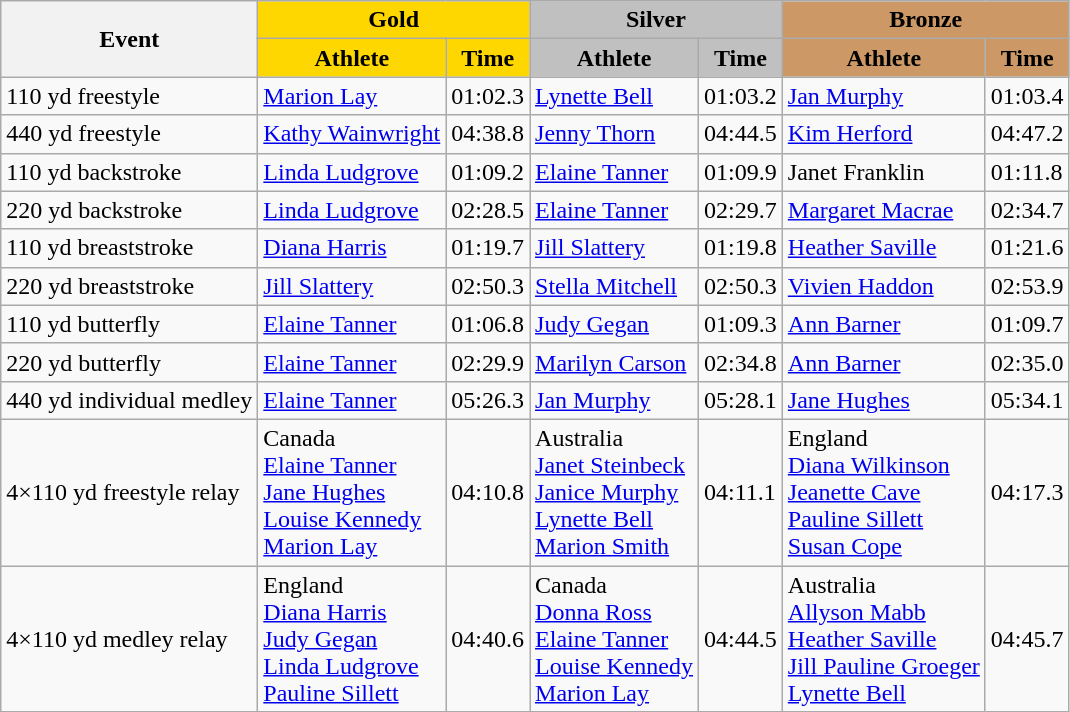<table class="wikitable">
<tr>
<th scope="col" rowspan=2>Event</th>
<th scope="colgroup" colspan=2 style="background: gold;">Gold</th>
<th scope="colgroup" colspan=2 style="background: silver;">Silver</th>
<th scope="colgroup" colspan=2 style="background: #cc9966;">Bronze</th>
</tr>
<tr>
<th scope="col" style="background-color:gold;">Athlete</th>
<th scope="col" style="background-color:gold;">Time</th>
<th scope="col" style="background-color:silver;">Athlete</th>
<th scope="col" style="background-color:silver;">Time</th>
<th scope="col" style="background-color:#cc9966;">Athlete</th>
<th scope="col" style="background-color:#cc9966;">Time</th>
</tr>
<tr>
<td>110 yd freestyle</td>
<td><a href='#'>Marion Lay</a> </td>
<td>01:02.3</td>
<td><a href='#'>Lynette Bell</a> </td>
<td>01:03.2</td>
<td><a href='#'>Jan Murphy</a> </td>
<td>01:03.4</td>
</tr>
<tr>
<td>440 yd freestyle</td>
<td><a href='#'>Kathy Wainwright</a> </td>
<td>04:38.8</td>
<td><a href='#'>Jenny Thorn</a> </td>
<td>04:44.5</td>
<td><a href='#'>Kim Herford</a> </td>
<td>04:47.2</td>
</tr>
<tr>
<td>110 yd backstroke</td>
<td><a href='#'>Linda Ludgrove</a> </td>
<td>01:09.2</td>
<td><a href='#'>Elaine Tanner</a> </td>
<td>01:09.9</td>
<td>Janet Franklin </td>
<td>01:11.8</td>
</tr>
<tr>
<td>220 yd backstroke</td>
<td><a href='#'>Linda Ludgrove</a> </td>
<td>02:28.5</td>
<td><a href='#'>Elaine Tanner</a> </td>
<td>02:29.7</td>
<td><a href='#'>Margaret Macrae</a> </td>
<td>02:34.7</td>
</tr>
<tr>
<td>110 yd breaststroke</td>
<td><a href='#'>Diana Harris</a> </td>
<td>01:19.7</td>
<td><a href='#'>Jill Slattery</a> </td>
<td>01:19.8</td>
<td><a href='#'>Heather Saville</a> </td>
<td>01:21.6</td>
</tr>
<tr>
<td>220 yd breaststroke</td>
<td><a href='#'>Jill Slattery</a> </td>
<td>02:50.3</td>
<td><a href='#'>Stella Mitchell</a> </td>
<td>02:50.3</td>
<td><a href='#'>Vivien Haddon</a> </td>
<td>02:53.9</td>
</tr>
<tr>
<td>110 yd butterfly</td>
<td><a href='#'>Elaine Tanner</a> </td>
<td>01:06.8</td>
<td><a href='#'>Judy Gegan</a> </td>
<td>01:09.3</td>
<td><a href='#'>Ann Barner</a> </td>
<td>01:09.7</td>
</tr>
<tr>
<td>220 yd butterfly</td>
<td><a href='#'>Elaine Tanner</a> </td>
<td>02:29.9</td>
<td><a href='#'>Marilyn Carson</a> </td>
<td>02:34.8</td>
<td><a href='#'>Ann Barner</a> </td>
<td>02:35.0</td>
</tr>
<tr>
<td>440 yd individual medley</td>
<td><a href='#'>Elaine Tanner</a> </td>
<td>05:26.3</td>
<td><a href='#'>Jan Murphy</a> </td>
<td>05:28.1</td>
<td><a href='#'>Jane Hughes</a> </td>
<td>05:34.1</td>
</tr>
<tr>
<td>4×110 yd freestyle relay</td>
<td>Canada <br><a href='#'>Elaine Tanner</a><br><a href='#'>Jane Hughes</a><br><a href='#'>Louise Kennedy</a><br><a href='#'>Marion Lay</a></td>
<td>04:10.8</td>
<td>Australia <br><a href='#'>Janet Steinbeck</a><br><a href='#'>Janice Murphy</a><br><a href='#'>Lynette Bell</a><br><a href='#'>Marion Smith</a></td>
<td>04:11.1</td>
<td>England <br><a href='#'>Diana Wilkinson</a><br><a href='#'>Jeanette Cave</a><br><a href='#'>Pauline Sillett</a><br><a href='#'>Susan Cope</a></td>
<td>04:17.3</td>
</tr>
<tr>
<td>4×110 yd medley relay</td>
<td>England <br><a href='#'>Diana Harris</a><br><a href='#'>Judy Gegan</a><br><a href='#'>Linda Ludgrove</a><br><a href='#'>Pauline Sillett</a></td>
<td>04:40.6</td>
<td>Canada <br><a href='#'>Donna Ross</a><br><a href='#'>Elaine Tanner</a><br><a href='#'>Louise Kennedy</a><br><a href='#'>Marion Lay</a></td>
<td>04:44.5</td>
<td>Australia <br><a href='#'>Allyson Mabb</a><br><a href='#'>Heather Saville</a><br><a href='#'>Jill Pauline Groeger</a><br><a href='#'>Lynette Bell</a></td>
<td>04:45.7</td>
</tr>
</table>
